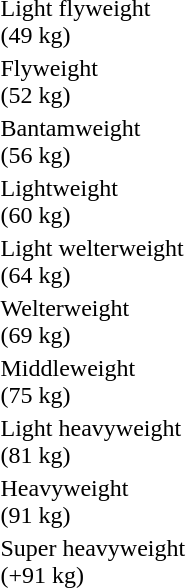<table>
<tr>
<td rowspan=2>Light flyweight<br>(49 kg)</td>
<td rowspan=2></td>
<td rowspan=2></td>
<td></td>
</tr>
<tr>
<td></td>
</tr>
<tr>
<td rowspan=2>Flyweight<br>(52 kg)</td>
<td rowspan=2></td>
<td rowspan=2></td>
<td></td>
</tr>
<tr>
<td></td>
</tr>
<tr>
<td rowspan=2>Bantamweight<br>(56 kg)</td>
<td rowspan=2></td>
<td rowspan=2></td>
<td></td>
</tr>
<tr>
<td></td>
</tr>
<tr>
<td rowspan=2>Lightweight<br>(60 kg)</td>
<td rowspan=2></td>
<td rowspan=2></td>
<td></td>
</tr>
<tr>
<td></td>
</tr>
<tr>
<td rowspan=2>Light welterweight<br>(64 kg)</td>
<td rowspan=2></td>
<td rowspan=2></td>
<td></td>
</tr>
<tr>
<td></td>
</tr>
<tr>
<td rowspan=2>Welterweight<br>(69 kg)</td>
<td rowspan=2></td>
<td rowspan=2></td>
<td></td>
</tr>
<tr>
<td></td>
</tr>
<tr>
<td rowspan=2>Middleweight<br>(75 kg)</td>
<td rowspan=2></td>
<td rowspan=2></td>
<td></td>
</tr>
<tr>
<td></td>
</tr>
<tr>
<td rowspan=2>Light heavyweight<br>(81 kg)</td>
<td rowspan=2></td>
<td rowspan=2></td>
<td></td>
</tr>
<tr>
<td></td>
</tr>
<tr>
<td rowspan=2>Heavyweight<br>(91 kg)</td>
<td rowspan=2></td>
<td rowspan=2></td>
<td></td>
</tr>
<tr>
<td></td>
</tr>
<tr>
<td rowspan=2>Super heavyweight<br>(+91 kg)</td>
<td rowspan=2></td>
<td rowspan=2></td>
<td></td>
</tr>
<tr>
<td></td>
</tr>
</table>
